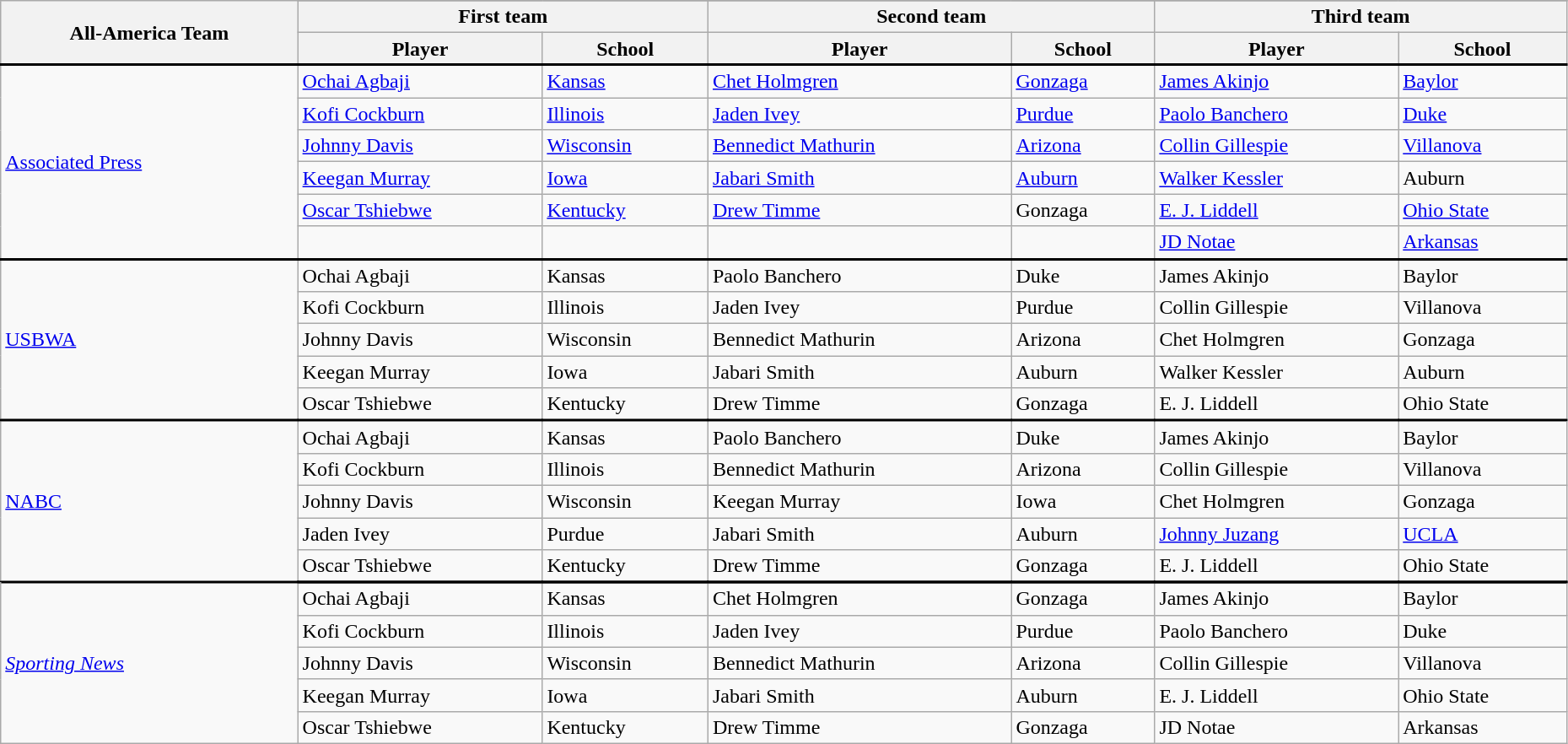<table class="wikitable" style="width:98%;">
<tr>
<th rowspan=3>All-America Team</th>
</tr>
<tr>
<th colspan=2>First team</th>
<th colspan=2>Second team</th>
<th colspan=2>Third team</th>
</tr>
<tr>
<th>Player</th>
<th>School</th>
<th>Player</th>
<th>School</th>
<th>Player</th>
<th>School</th>
</tr>
<tr>
</tr>
<tr style = "border-top:2px solid black;">
<td rowspan=6><a href='#'>Associated Press</a></td>
<td><a href='#'>Ochai Agbaji</a></td>
<td><a href='#'>Kansas</a></td>
<td><a href='#'>Chet Holmgren</a></td>
<td><a href='#'>Gonzaga</a></td>
<td><a href='#'>James Akinjo</a></td>
<td><a href='#'>Baylor</a></td>
</tr>
<tr>
<td><a href='#'>Kofi Cockburn</a></td>
<td><a href='#'>Illinois</a></td>
<td><a href='#'>Jaden Ivey</a></td>
<td><a href='#'>Purdue</a></td>
<td><a href='#'>Paolo Banchero</a></td>
<td><a href='#'>Duke</a></td>
</tr>
<tr>
<td><a href='#'>Johnny Davis</a></td>
<td><a href='#'>Wisconsin</a></td>
<td><a href='#'>Bennedict Mathurin</a></td>
<td><a href='#'>Arizona</a></td>
<td><a href='#'>Collin Gillespie</a></td>
<td><a href='#'>Villanova</a></td>
</tr>
<tr>
<td><a href='#'>Keegan Murray</a></td>
<td><a href='#'>Iowa</a></td>
<td><a href='#'>Jabari Smith</a></td>
<td><a href='#'>Auburn</a></td>
<td><a href='#'>Walker Kessler</a></td>
<td>Auburn</td>
</tr>
<tr>
<td><a href='#'>Oscar Tshiebwe</a></td>
<td><a href='#'>Kentucky</a></td>
<td><a href='#'>Drew Timme</a></td>
<td>Gonzaga</td>
<td><a href='#'>E. J. Liddell</a></td>
<td><a href='#'>Ohio State</a></td>
</tr>
<tr>
<td></td>
<td></td>
<td></td>
<td></td>
<td><a href='#'>JD Notae</a></td>
<td><a href='#'>Arkansas</a></td>
</tr>
<tr style = "border-top:2px solid black;">
<td rowspan=5><a href='#'>USBWA</a></td>
<td>Ochai Agbaji</td>
<td>Kansas</td>
<td>Paolo Banchero</td>
<td>Duke</td>
<td>James Akinjo</td>
<td>Baylor</td>
</tr>
<tr>
<td>Kofi Cockburn</td>
<td>Illinois</td>
<td>Jaden Ivey</td>
<td>Purdue</td>
<td>Collin Gillespie</td>
<td>Villanova</td>
</tr>
<tr>
<td>Johnny Davis</td>
<td>Wisconsin</td>
<td>Bennedict Mathurin</td>
<td>Arizona</td>
<td>Chet Holmgren</td>
<td>Gonzaga</td>
</tr>
<tr>
<td>Keegan Murray</td>
<td>Iowa</td>
<td>Jabari Smith</td>
<td>Auburn</td>
<td>Walker Kessler</td>
<td>Auburn</td>
</tr>
<tr>
<td>Oscar Tshiebwe</td>
<td>Kentucky</td>
<td>Drew Timme</td>
<td>Gonzaga</td>
<td>E. J. Liddell</td>
<td>Ohio State</td>
</tr>
<tr style = "border-top:2px solid black;">
<td rowspan=5><a href='#'>NABC</a></td>
<td>Ochai Agbaji</td>
<td>Kansas</td>
<td>Paolo Banchero</td>
<td>Duke</td>
<td>James Akinjo</td>
<td>Baylor</td>
</tr>
<tr>
<td>Kofi Cockburn</td>
<td>Illinois</td>
<td>Bennedict Mathurin</td>
<td>Arizona</td>
<td>Collin Gillespie</td>
<td>Villanova</td>
</tr>
<tr>
<td>Johnny Davis</td>
<td>Wisconsin</td>
<td>Keegan Murray</td>
<td>Iowa</td>
<td>Chet Holmgren</td>
<td>Gonzaga</td>
</tr>
<tr>
<td>Jaden Ivey</td>
<td>Purdue</td>
<td>Jabari Smith</td>
<td>Auburn</td>
<td><a href='#'>Johnny Juzang</a></td>
<td><a href='#'>UCLA</a></td>
</tr>
<tr>
<td>Oscar Tshiebwe</td>
<td>Kentucky</td>
<td>Drew Timme</td>
<td>Gonzaga</td>
<td>E. J. Liddell</td>
<td>Ohio State</td>
</tr>
<tr style = "border-top:2px solid black;">
<td rowspan=6><em><a href='#'>Sporting News</a></em></td>
</tr>
<tr style = "border-top:2px solid black;">
<td>Ochai Agbaji</td>
<td>Kansas</td>
<td>Chet Holmgren</td>
<td>Gonzaga</td>
<td>James Akinjo</td>
<td>Baylor</td>
</tr>
<tr>
<td>Kofi Cockburn</td>
<td>Illinois</td>
<td>Jaden Ivey</td>
<td>Purdue</td>
<td>Paolo Banchero</td>
<td>Duke</td>
</tr>
<tr>
<td>Johnny Davis</td>
<td>Wisconsin</td>
<td>Bennedict Mathurin</td>
<td>Arizona</td>
<td>Collin Gillespie</td>
<td>Villanova</td>
</tr>
<tr>
<td>Keegan Murray</td>
<td>Iowa</td>
<td>Jabari Smith</td>
<td>Auburn</td>
<td>E. J. Liddell</td>
<td>Ohio State</td>
</tr>
<tr>
<td>Oscar Tshiebwe</td>
<td>Kentucky</td>
<td>Drew Timme</td>
<td>Gonzaga</td>
<td>JD Notae</td>
<td>Arkansas</td>
</tr>
</table>
